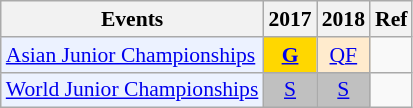<table style='font-size: 90%; text-align:center;' class='wikitable'>
<tr>
<th>Events</th>
<th>2017</th>
<th>2018</th>
<th>Ref</th>
</tr>
<tr>
<td bgcolor="#ECF2FF"; align="left"><a href='#'>Asian Junior Championships</a></td>
<td bgcolor=gold><a href='#'><strong>G</strong></a></td>
<td bgcolor=FFEBCD><a href='#'>QF</a></td>
<td></td>
</tr>
<tr>
<td bgcolor="#ECF2FF"; align="left"><a href='#'>World Junior Championships</a></td>
<td bgcolor=silver><a href='#'>S</a></td>
<td bgcolor=silver><a href='#'>S</a></td>
<td></td>
</tr>
</table>
